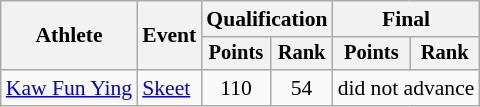<table class="wikitable" style="font-size:90%;">
<tr>
<th rowspan=2>Athlete</th>
<th rowspan=2>Event</th>
<th colspan=2>Qualification</th>
<th colspan=2>Final</th>
</tr>
<tr style="font-size:95%">
<th>Points</th>
<th>Rank</th>
<th>Points</th>
<th>Rank</th>
</tr>
<tr align=center>
<td align=left><a href='#'>Kaw Fun Ying</a></td>
<td align=left><a href='#'>Skeet</a></td>
<td>110</td>
<td>54</td>
<td colspan=2>did not advance</td>
</tr>
</table>
